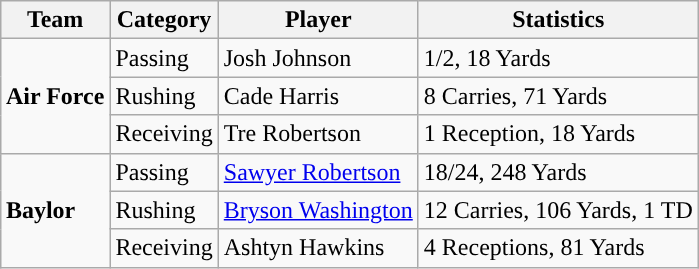<table class="wikitable" style="float: right;">
<tr>
<th>Team</th>
<th>Category</th>
<th>Player</th>
<th>Statistics</th>
</tr>
<tr>
<td rowspan=3><strong>Air Force</strong></td>
<td>Passing</td>
<td>Josh Johnson</td>
<td>1/2, 18 Yards</td>
</tr>
<tr>
<td>Rushing</td>
<td>Cade Harris</td>
<td>8 Carries, 71 Yards</td>
</tr>
<tr>
<td>Receiving</td>
<td>Tre Robertson</td>
<td>1 Reception, 18 Yards</td>
</tr>
<tr>
<td rowspan=3><strong>Baylor</strong></td>
<td>Passing</td>
<td><a href='#'>Sawyer Robertson</a></td>
<td>18/24, 248 Yards</td>
</tr>
<tr>
<td>Rushing</td>
<td><a href='#'>Bryson Washington</a></td>
<td>12 Carries, 106 Yards, 1 TD</td>
</tr>
<tr>
<td>Receiving</td>
<td>Ashtyn Hawkins</td>
<td>4 Receptions, 81 Yards</td>
</tr>
</table>
